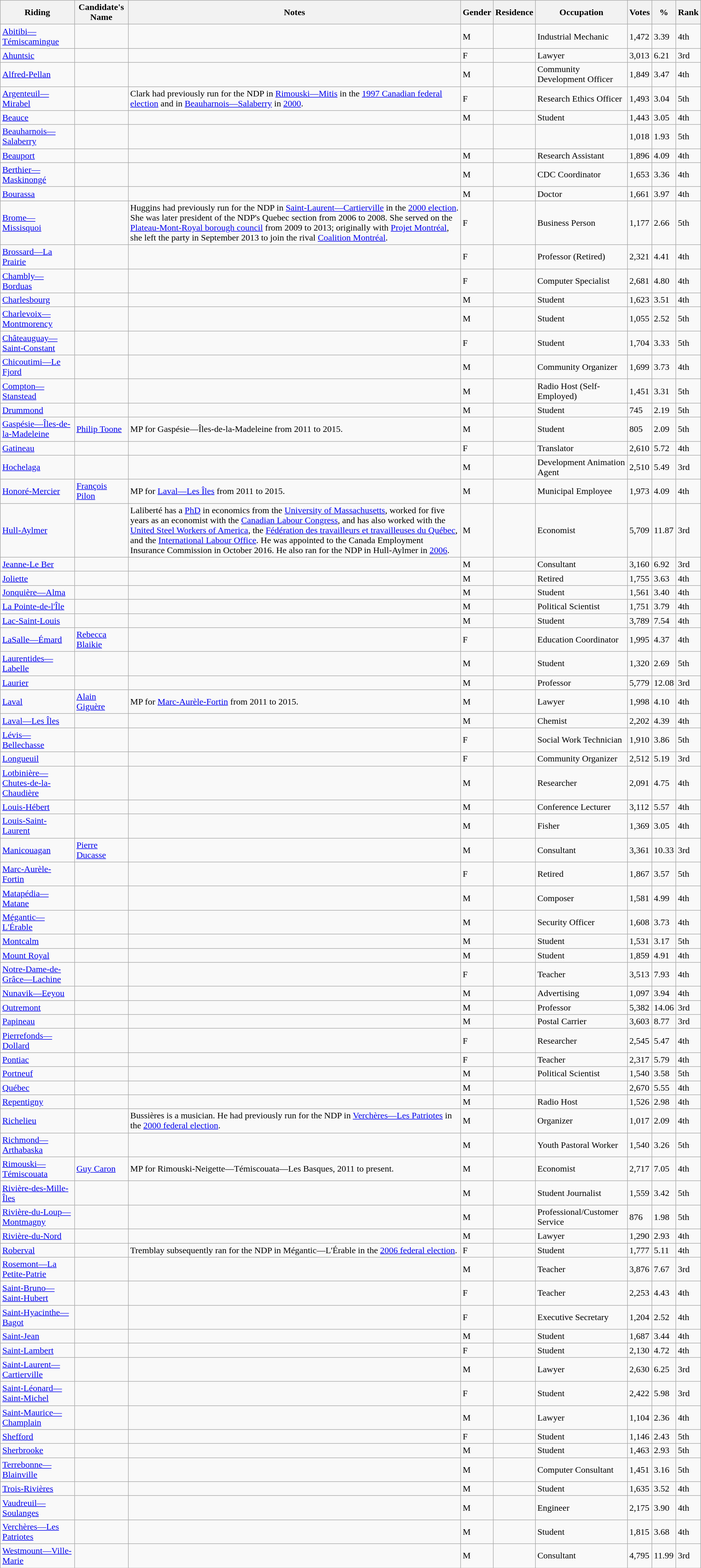<table class="wikitable sortable" width="100%">
<tr>
<th>Riding</th>
<th>Candidate's Name</th>
<th>Notes</th>
<th>Gender</th>
<th>Residence</th>
<th>Occupation</th>
<th>Votes</th>
<th>%</th>
<th>Rank</th>
</tr>
<tr>
<td><a href='#'>Abitibi—Témiscamingue</a></td>
<td></td>
<td></td>
<td>M</td>
<td></td>
<td>Industrial Mechanic</td>
<td>1,472</td>
<td>3.39</td>
<td>4th</td>
</tr>
<tr>
<td><a href='#'>Ahuntsic</a></td>
<td></td>
<td></td>
<td>F</td>
<td></td>
<td>Lawyer</td>
<td>3,013</td>
<td>6.21</td>
<td>3rd</td>
</tr>
<tr>
<td><a href='#'>Alfred-Pellan</a></td>
<td></td>
<td></td>
<td>M</td>
<td></td>
<td>Community Development Officer</td>
<td>1,849</td>
<td>3.47</td>
<td>4th</td>
</tr>
<tr>
<td><a href='#'>Argenteuil—Mirabel</a></td>
<td></td>
<td>Clark had previously run for the NDP in <a href='#'>Rimouski—Mitis</a> in the <a href='#'>1997 Canadian federal election</a> and in <a href='#'>Beauharnois—Salaberry</a> in <a href='#'>2000</a>.</td>
<td>F</td>
<td></td>
<td>Research Ethics Officer</td>
<td>1,493</td>
<td>3.04</td>
<td>5th</td>
</tr>
<tr>
<td><a href='#'>Beauce</a></td>
<td></td>
<td></td>
<td>M</td>
<td></td>
<td>Student</td>
<td>1,443</td>
<td>3.05</td>
<td>4th</td>
</tr>
<tr>
<td><a href='#'>Beauharnois—Salaberry</a></td>
<td></td>
<td></td>
<td></td>
<td></td>
<td></td>
<td>1,018</td>
<td>1.93</td>
<td>5th</td>
</tr>
<tr>
<td><a href='#'>Beauport</a></td>
<td></td>
<td></td>
<td>M</td>
<td></td>
<td>Research Assistant</td>
<td>1,896</td>
<td>4.09</td>
<td>4th</td>
</tr>
<tr>
<td><a href='#'>Berthier—Maskinongé</a></td>
<td></td>
<td></td>
<td>M</td>
<td></td>
<td>CDC Coordinator</td>
<td>1,653</td>
<td>3.36</td>
<td>4th</td>
</tr>
<tr>
<td><a href='#'>Bourassa</a></td>
<td></td>
<td></td>
<td>M</td>
<td></td>
<td>Doctor</td>
<td>1,661</td>
<td>3.97</td>
<td>4th</td>
</tr>
<tr>
<td><a href='#'>Brome—Missisquoi</a></td>
<td></td>
<td>Huggins had previously run for the NDP in <a href='#'>Saint-Laurent—Cartierville</a> in the <a href='#'>2000 election</a>. She was later president of the NDP's Quebec section from 2006 to 2008. She served on the <a href='#'>Plateau-Mont-Royal borough council</a> from 2009 to 2013; originally with <a href='#'>Projet Montréal</a>, she left the party in September 2013 to join the rival <a href='#'>Coalition Montréal</a>.</td>
<td>F</td>
<td></td>
<td>Business Person</td>
<td>1,177</td>
<td>2.66</td>
<td>5th</td>
</tr>
<tr>
<td><a href='#'>Brossard—La Prairie</a></td>
<td></td>
<td></td>
<td>F</td>
<td></td>
<td>Professor (Retired)</td>
<td>2,321</td>
<td>4.41</td>
<td>4th</td>
</tr>
<tr>
<td><a href='#'>Chambly—Borduas</a></td>
<td></td>
<td></td>
<td>F</td>
<td></td>
<td>Computer Specialist</td>
<td>2,681</td>
<td>4.80</td>
<td>4th</td>
</tr>
<tr>
<td><a href='#'>Charlesbourg</a></td>
<td></td>
<td></td>
<td>M</td>
<td></td>
<td>Student</td>
<td>1,623</td>
<td>3.51</td>
<td>4th</td>
</tr>
<tr>
<td><a href='#'>Charlevoix—Montmorency</a></td>
<td></td>
<td></td>
<td>M</td>
<td></td>
<td>Student</td>
<td>1,055</td>
<td>2.52</td>
<td>5th</td>
</tr>
<tr>
<td><a href='#'>Châteauguay—Saint-Constant</a></td>
<td></td>
<td></td>
<td>F</td>
<td></td>
<td>Student</td>
<td>1,704</td>
<td>3.33</td>
<td>5th</td>
</tr>
<tr>
<td><a href='#'>Chicoutimi—Le Fjord</a></td>
<td></td>
<td></td>
<td>M</td>
<td></td>
<td>Community Organizer</td>
<td>1,699</td>
<td>3.73</td>
<td>4th</td>
</tr>
<tr>
<td><a href='#'>Compton—Stanstead</a></td>
<td></td>
<td></td>
<td>M</td>
<td></td>
<td>Radio Host (Self-Employed)</td>
<td>1,451</td>
<td>3.31</td>
<td>5th</td>
</tr>
<tr>
<td><a href='#'>Drummond</a></td>
<td></td>
<td></td>
<td>M</td>
<td></td>
<td>Student</td>
<td>745</td>
<td>2.19</td>
<td>5th</td>
</tr>
<tr>
<td><a href='#'>Gaspésie—Îles-de-la-Madeleine</a></td>
<td><a href='#'>Philip Toone</a></td>
<td>MP for Gaspésie—Îles-de-la-Madeleine from 2011 to 2015.</td>
<td>M</td>
<td></td>
<td>Student</td>
<td>805</td>
<td>2.09</td>
<td>5th</td>
</tr>
<tr>
<td><a href='#'>Gatineau</a></td>
<td></td>
<td></td>
<td>F</td>
<td></td>
<td>Translator</td>
<td>2,610</td>
<td>5.72</td>
<td>4th</td>
</tr>
<tr>
<td><a href='#'>Hochelaga</a></td>
<td></td>
<td></td>
<td>M</td>
<td></td>
<td>Development Animation Agent</td>
<td>2,510</td>
<td>5.49</td>
<td>3rd</td>
</tr>
<tr>
<td><a href='#'>Honoré-Mercier</a></td>
<td><a href='#'>François Pilon</a></td>
<td>MP for <a href='#'>Laval—Les Îles</a> from 2011 to 2015.</td>
<td>M</td>
<td></td>
<td>Municipal Employee</td>
<td>1,973</td>
<td>4.09</td>
<td>4th</td>
</tr>
<tr>
<td><a href='#'>Hull-Aylmer</a></td>
<td></td>
<td>Laliberté has a <a href='#'>PhD</a> in economics from the <a href='#'>University of Massachusetts</a>, worked for five years as an economist with the <a href='#'>Canadian Labour Congress</a>, and has also worked with the <a href='#'>United Steel Workers of America</a>, the <a href='#'>Fédération des travailleurs et travailleuses du Québec</a>, and the <a href='#'>International Labour Office</a>. He was appointed to the Canada Employment Insurance Commission in October 2016. He also ran for the NDP in Hull-Aylmer in <a href='#'>2006</a>.</td>
<td>M</td>
<td></td>
<td>Economist</td>
<td>5,709</td>
<td>11.87</td>
<td>3rd</td>
</tr>
<tr>
<td><a href='#'>Jeanne-Le Ber</a></td>
<td></td>
<td></td>
<td>M</td>
<td></td>
<td>Consultant</td>
<td>3,160</td>
<td>6.92</td>
<td>3rd</td>
</tr>
<tr>
<td><a href='#'>Joliette</a></td>
<td></td>
<td></td>
<td>M</td>
<td></td>
<td>Retired</td>
<td>1,755</td>
<td>3.63</td>
<td>4th</td>
</tr>
<tr>
<td><a href='#'>Jonquière—Alma</a></td>
<td></td>
<td></td>
<td>M</td>
<td></td>
<td>Student</td>
<td>1,561</td>
<td>3.40</td>
<td>4th</td>
</tr>
<tr>
<td><a href='#'>La Pointe-de-l'Île</a></td>
<td></td>
<td></td>
<td>M</td>
<td></td>
<td>Political Scientist</td>
<td>1,751</td>
<td>3.79</td>
<td>4th</td>
</tr>
<tr>
<td><a href='#'>Lac-Saint-Louis</a></td>
<td></td>
<td></td>
<td>M</td>
<td></td>
<td>Student</td>
<td>3,789</td>
<td>7.54</td>
<td>4th</td>
</tr>
<tr>
<td><a href='#'>LaSalle—Émard</a></td>
<td><a href='#'>Rebecca Blaikie</a></td>
<td></td>
<td>F</td>
<td></td>
<td>Education Coordinator</td>
<td>1,995</td>
<td>4.37</td>
<td>4th</td>
</tr>
<tr>
<td><a href='#'>Laurentides—Labelle</a></td>
<td></td>
<td></td>
<td>M</td>
<td></td>
<td>Student</td>
<td>1,320</td>
<td>2.69</td>
<td>5th</td>
</tr>
<tr>
<td><a href='#'>Laurier</a></td>
<td></td>
<td></td>
<td>M</td>
<td></td>
<td>Professor</td>
<td>5,779</td>
<td>12.08</td>
<td>3rd</td>
</tr>
<tr>
<td><a href='#'>Laval</a></td>
<td><a href='#'>Alain Giguère</a></td>
<td>MP for <a href='#'>Marc-Aurèle-Fortin</a> from 2011 to 2015.</td>
<td>M</td>
<td></td>
<td>Lawyer</td>
<td>1,998</td>
<td>4.10</td>
<td>4th</td>
</tr>
<tr>
<td><a href='#'>Laval—Les Îles</a></td>
<td></td>
<td></td>
<td>M</td>
<td></td>
<td>Chemist</td>
<td>2,202</td>
<td>4.39</td>
<td>4th</td>
</tr>
<tr>
<td><a href='#'>Lévis—Bellechasse</a></td>
<td></td>
<td></td>
<td>F</td>
<td></td>
<td>Social Work Technician</td>
<td>1,910</td>
<td>3.86</td>
<td>5th</td>
</tr>
<tr>
<td><a href='#'>Longueuil</a></td>
<td></td>
<td></td>
<td>F</td>
<td></td>
<td>Community Organizer</td>
<td>2,512</td>
<td>5.19</td>
<td>3rd</td>
</tr>
<tr>
<td><a href='#'>Lotbinière—Chutes-de-la-Chaudière</a></td>
<td></td>
<td></td>
<td>M</td>
<td></td>
<td>Researcher</td>
<td>2,091</td>
<td>4.75</td>
<td>4th</td>
</tr>
<tr>
<td><a href='#'>Louis-Hébert</a></td>
<td></td>
<td></td>
<td>M</td>
<td></td>
<td>Conference Lecturer</td>
<td>3,112</td>
<td>5.57</td>
<td>4th</td>
</tr>
<tr>
<td><a href='#'>Louis-Saint-Laurent</a></td>
<td></td>
<td></td>
<td>M</td>
<td></td>
<td>Fisher</td>
<td>1,369</td>
<td>3.05</td>
<td>4th</td>
</tr>
<tr>
<td><a href='#'>Manicouagan</a></td>
<td><a href='#'>Pierre Ducasse</a></td>
<td></td>
<td>M</td>
<td></td>
<td>Consultant</td>
<td>3,361</td>
<td>10.33</td>
<td>3rd</td>
</tr>
<tr>
<td><a href='#'>Marc-Aurèle-Fortin</a></td>
<td></td>
<td></td>
<td>F</td>
<td></td>
<td>Retired</td>
<td>1,867</td>
<td>3.57</td>
<td>5th</td>
</tr>
<tr>
<td><a href='#'>Matapédia—Matane</a></td>
<td></td>
<td></td>
<td>M</td>
<td></td>
<td>Composer</td>
<td>1,581</td>
<td>4.99</td>
<td>4th</td>
</tr>
<tr>
<td><a href='#'>Mégantic—L'Érable</a></td>
<td></td>
<td></td>
<td>M</td>
<td></td>
<td>Security Officer</td>
<td>1,608</td>
<td>3.73</td>
<td>4th</td>
</tr>
<tr>
<td><a href='#'>Montcalm</a></td>
<td></td>
<td></td>
<td>M</td>
<td></td>
<td>Student</td>
<td>1,531</td>
<td>3.17</td>
<td>5th</td>
</tr>
<tr>
<td><a href='#'>Mount Royal</a></td>
<td></td>
<td></td>
<td>M</td>
<td></td>
<td>Student</td>
<td>1,859</td>
<td>4.91</td>
<td>4th</td>
</tr>
<tr>
<td><a href='#'>Notre-Dame-de-Grâce—Lachine</a></td>
<td></td>
<td></td>
<td>F</td>
<td></td>
<td>Teacher</td>
<td>3,513</td>
<td>7.93</td>
<td>4th</td>
</tr>
<tr>
<td><a href='#'>Nunavik—Eeyou</a></td>
<td></td>
<td></td>
<td>M</td>
<td></td>
<td>Advertising</td>
<td>1,097</td>
<td>3.94</td>
<td>4th</td>
</tr>
<tr>
<td><a href='#'>Outremont</a></td>
<td></td>
<td></td>
<td>M</td>
<td></td>
<td>Professor</td>
<td>5,382</td>
<td>14.06</td>
<td>3rd</td>
</tr>
<tr>
<td><a href='#'>Papineau</a></td>
<td></td>
<td></td>
<td>M</td>
<td></td>
<td>Postal Carrier</td>
<td>3,603</td>
<td>8.77</td>
<td>3rd</td>
</tr>
<tr>
<td><a href='#'>Pierrefonds—Dollard</a></td>
<td></td>
<td></td>
<td>F</td>
<td></td>
<td>Researcher</td>
<td>2,545</td>
<td>5.47</td>
<td>4th</td>
</tr>
<tr>
<td><a href='#'>Pontiac</a></td>
<td></td>
<td></td>
<td>F</td>
<td></td>
<td>Teacher</td>
<td>2,317</td>
<td>5.79</td>
<td>4th</td>
</tr>
<tr>
<td><a href='#'>Portneuf</a></td>
<td></td>
<td></td>
<td>M</td>
<td></td>
<td>Political Scientist</td>
<td>1,540</td>
<td>3.58</td>
<td>5th</td>
</tr>
<tr>
<td><a href='#'>Québec</a></td>
<td></td>
<td></td>
<td>M</td>
<td></td>
<td></td>
<td>2,670</td>
<td>5.55</td>
<td>4th</td>
</tr>
<tr>
<td><a href='#'>Repentigny</a></td>
<td></td>
<td></td>
<td>M</td>
<td></td>
<td>Radio Host</td>
<td>1,526</td>
<td>2.98</td>
<td>4th</td>
</tr>
<tr>
<td><a href='#'>Richelieu</a></td>
<td></td>
<td>Bussières is a musician. He had previously run for the NDP in <a href='#'>Verchères—Les Patriotes</a> in the <a href='#'>2000 federal election</a>.</td>
<td>M</td>
<td></td>
<td>Organizer</td>
<td>1,017</td>
<td>2.09</td>
<td>4th</td>
</tr>
<tr>
<td><a href='#'>Richmond—Arthabaska</a></td>
<td></td>
<td></td>
<td>M</td>
<td></td>
<td>Youth Pastoral Worker</td>
<td>1,540</td>
<td>3.26</td>
<td>5th</td>
</tr>
<tr>
<td><a href='#'>Rimouski—Témiscouata</a></td>
<td><a href='#'>Guy Caron</a></td>
<td>MP for Rimouski-Neigette—Témiscouata—Les Basques, 2011 to present.</td>
<td>M</td>
<td></td>
<td>Economist</td>
<td>2,717</td>
<td>7.05</td>
<td>4th</td>
</tr>
<tr>
<td><a href='#'>Rivière-des-Mille-Îles</a></td>
<td></td>
<td></td>
<td>M</td>
<td></td>
<td>Student Journalist</td>
<td>1,559</td>
<td>3.42</td>
<td>5th</td>
</tr>
<tr>
<td><a href='#'>Rivière-du-Loup—Montmagny</a></td>
<td></td>
<td></td>
<td>M</td>
<td></td>
<td>Professional/Customer Service</td>
<td>876</td>
<td>1.98</td>
<td>5th</td>
</tr>
<tr>
<td><a href='#'>Rivière-du-Nord</a></td>
<td></td>
<td></td>
<td>M</td>
<td></td>
<td>Lawyer</td>
<td>1,290</td>
<td>2.93</td>
<td>4th</td>
</tr>
<tr>
<td><a href='#'>Roberval</a></td>
<td></td>
<td>Tremblay subsequently ran for the NDP in Mégantic—L'Érable in the <a href='#'>2006 federal election</a>.</td>
<td>F</td>
<td></td>
<td>Student</td>
<td>1,777</td>
<td>5.11</td>
<td>4th</td>
</tr>
<tr>
<td><a href='#'>Rosemont—La Petite-Patrie</a></td>
<td></td>
<td></td>
<td>M</td>
<td></td>
<td>Teacher</td>
<td>3,876</td>
<td>7.67</td>
<td>3rd</td>
</tr>
<tr>
<td><a href='#'>Saint-Bruno—Saint-Hubert</a></td>
<td></td>
<td></td>
<td>F</td>
<td></td>
<td>Teacher</td>
<td>2,253</td>
<td>4.43</td>
<td>4th</td>
</tr>
<tr>
<td><a href='#'>Saint-Hyacinthe—Bagot</a></td>
<td></td>
<td></td>
<td>F</td>
<td></td>
<td>Executive Secretary</td>
<td>1,204</td>
<td>2.52</td>
<td>4th</td>
</tr>
<tr>
<td><a href='#'>Saint-Jean</a></td>
<td></td>
<td></td>
<td>M</td>
<td></td>
<td>Student</td>
<td>1,687</td>
<td>3.44</td>
<td>4th</td>
</tr>
<tr>
<td><a href='#'>Saint-Lambert</a></td>
<td></td>
<td></td>
<td>F</td>
<td></td>
<td>Student</td>
<td>2,130</td>
<td>4.72</td>
<td>4th</td>
</tr>
<tr>
<td><a href='#'>Saint-Laurent—Cartierville</a></td>
<td></td>
<td></td>
<td>M</td>
<td></td>
<td>Lawyer</td>
<td>2,630</td>
<td>6.25</td>
<td>3rd</td>
</tr>
<tr>
<td><a href='#'>Saint-Léonard—Saint-Michel</a></td>
<td></td>
<td></td>
<td>F</td>
<td></td>
<td>Student</td>
<td>2,422</td>
<td>5.98</td>
<td>3rd</td>
</tr>
<tr>
<td><a href='#'>Saint-Maurice—Champlain</a></td>
<td></td>
<td></td>
<td>M</td>
<td></td>
<td>Lawyer</td>
<td>1,104</td>
<td>2.36</td>
<td>4th</td>
</tr>
<tr>
<td><a href='#'>Shefford</a></td>
<td></td>
<td></td>
<td>F</td>
<td></td>
<td>Student</td>
<td>1,146</td>
<td>2.43</td>
<td>5th</td>
</tr>
<tr>
<td><a href='#'>Sherbrooke</a></td>
<td></td>
<td></td>
<td>M</td>
<td></td>
<td>Student</td>
<td>1,463</td>
<td>2.93</td>
<td>5th</td>
</tr>
<tr>
<td><a href='#'>Terrebonne—Blainville</a></td>
<td></td>
<td></td>
<td>M</td>
<td></td>
<td>Computer Consultant</td>
<td>1,451</td>
<td>3.16</td>
<td>5th</td>
</tr>
<tr>
<td><a href='#'>Trois-Rivières</a></td>
<td></td>
<td></td>
<td>M</td>
<td></td>
<td>Student</td>
<td>1,635</td>
<td>3.52</td>
<td>4th</td>
</tr>
<tr>
<td><a href='#'>Vaudreuil—Soulanges</a></td>
<td></td>
<td></td>
<td>M</td>
<td></td>
<td>Engineer</td>
<td>2,175</td>
<td>3.90</td>
<td>4th</td>
</tr>
<tr>
<td><a href='#'>Verchères—Les Patriotes</a></td>
<td></td>
<td></td>
<td>M</td>
<td></td>
<td>Student</td>
<td>1,815</td>
<td>3.68</td>
<td>4th</td>
</tr>
<tr>
<td><a href='#'>Westmount—Ville-Marie</a></td>
<td></td>
<td></td>
<td>M</td>
<td></td>
<td>Consultant</td>
<td>4,795</td>
<td>11.99</td>
<td>3rd</td>
</tr>
</table>
